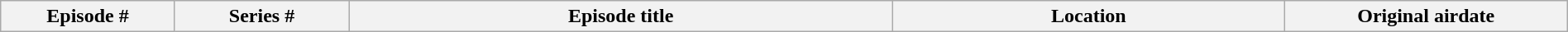<table class="wikitable plainrowheaders" style="width:100%; margin:auto;">
<tr>
<th width="8%">Episode #</th>
<th width="8%">Series #</th>
<th width="25%">Episode title</th>
<th width="18%">Location</th>
<th width="13%">Original airdate<br></th>
</tr>
</table>
